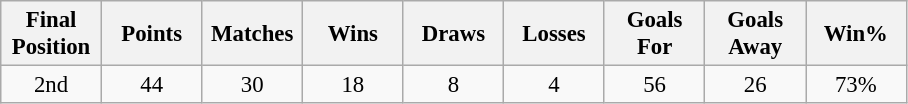<table class="wikitable" style="font-size: 95%; text-align: center;">
<tr>
<th width=60>Final Position</th>
<th width=60>Points</th>
<th width=60>Matches</th>
<th width=60>Wins</th>
<th width=60>Draws</th>
<th width=60>Losses</th>
<th width=60>Goals For</th>
<th width=60>Goals Away</th>
<th width=60>Win%</th>
</tr>
<tr>
<td>2nd</td>
<td>44</td>
<td>30</td>
<td>18</td>
<td>8</td>
<td>4</td>
<td>56</td>
<td>26</td>
<td>73%</td>
</tr>
</table>
